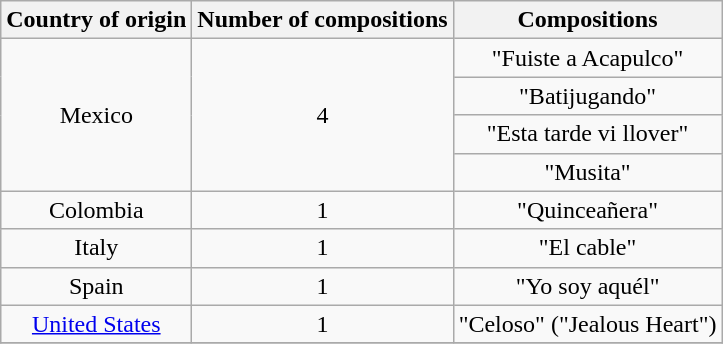<table class="wikitable">
<tr>
<th>Country of origin</th>
<th>Number of compositions</th>
<th>Compositions</th>
</tr>
<tr>
<td align="center" rowspan="4">Mexico</td>
<td align="center" rowspan="4">4</td>
<td align="center">"Fuiste a Acapulco"</td>
</tr>
<tr>
<td align="center">"Batijugando"</td>
</tr>
<tr>
<td align="center">"Esta tarde vi llover"</td>
</tr>
<tr>
<td align="center">"Musita"</td>
</tr>
<tr>
<td align="center">Colombia</td>
<td align="center">1</td>
<td align="center">"Quinceañera"</td>
</tr>
<tr>
<td align="center">Italy</td>
<td align="center">1</td>
<td align="center">"El cable"</td>
</tr>
<tr>
<td align="center">Spain</td>
<td align="center">1</td>
<td align="center">"Yo soy aquél"</td>
</tr>
<tr>
<td align="center"><a href='#'>United States</a></td>
<td align="center">1</td>
<td align="center">"Celoso" ("Jealous Heart")</td>
</tr>
<tr>
</tr>
</table>
